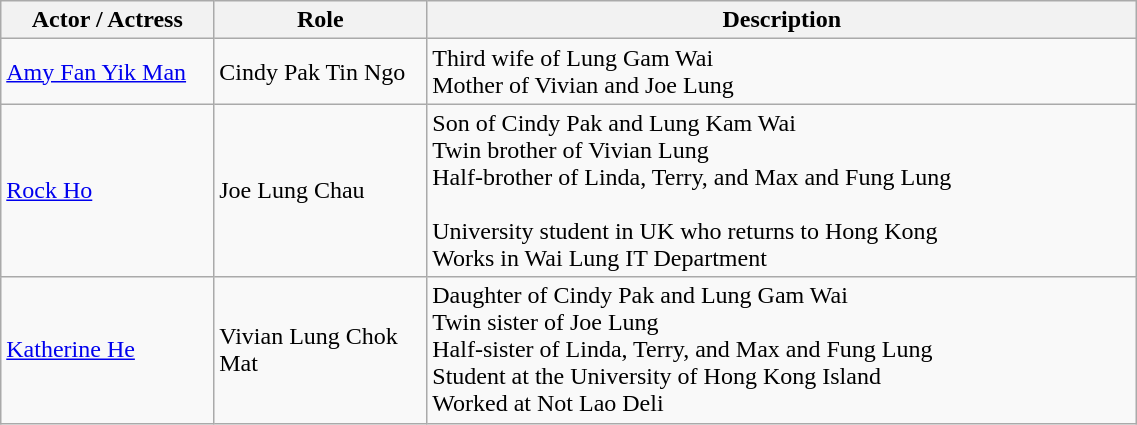<table class="wikitable" style="width:60%;">
<tr>
<th style="width:12%">Actor / Actress</th>
<th style="width:12%">Role</th>
<th style="width:40%">Description</th>
</tr>
<tr>
<td><a href='#'>Amy Fan Yik Man</a></td>
<td>Cindy Pak Tin Ngo</td>
<td>Third wife of Lung Gam Wai<br>Mother of Vivian and Joe Lung</td>
</tr>
<tr>
<td><a href='#'>Rock Ho</a></td>
<td>Joe Lung Chau</td>
<td>Son of Cindy Pak and Lung Kam Wai<br>Twin brother of Vivian Lung<br>Half-brother of Linda, Terry, and Max and Fung Lung<br><br>University student in UK who returns to Hong Kong<br>
Works in Wai Lung IT Department</td>
</tr>
<tr>
<td><a href='#'>Katherine He</a></td>
<td>Vivian Lung Chok Mat</td>
<td>Daughter of Cindy Pak and Lung Gam Wai<br>Twin sister of Joe Lung<br>Half-sister of Linda, Terry, and Max and Fung Lung<br>Student at the University of Hong Kong Island<br>Worked at Not Lao Deli</td>
</tr>
</table>
